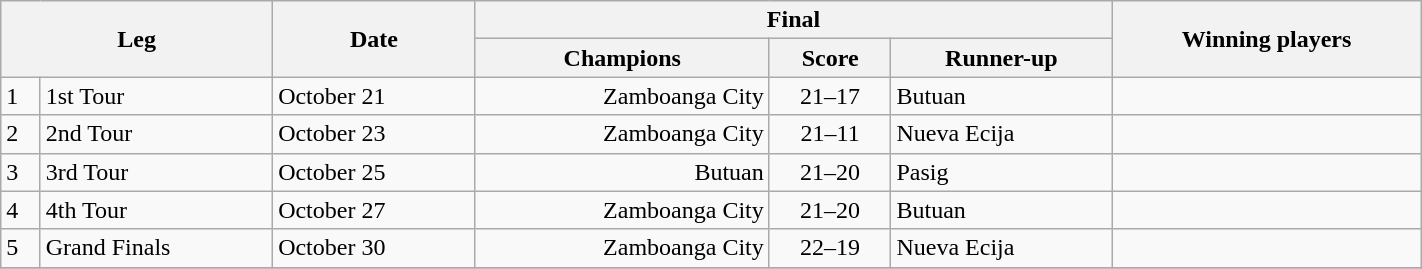<table class="wikitable plainrowheaders" style="width:75%; text-align:left">
<tr>
<th colspan=2 rowspan=2 scope="col">Leg</th>
<th rowspan=2>Date</th>
<th colspan=3>Final</th>
<th rowspan=2>Winning players</th>
</tr>
<tr>
<th>Champions</th>
<th>Score</th>
<th>Runner-up</th>
</tr>
<tr>
<td>1</td>
<td>1st Tour</td>
<td>October 21</td>
<td align=right>Zamboanga City</td>
<td align=center>21–17</td>
<td align=left>Butuan</td>
<td></td>
</tr>
<tr>
<td>2</td>
<td>2nd Tour</td>
<td>October 23</td>
<td align=right>Zamboanga City</td>
<td align=center>21–11</td>
<td align=left>Nueva Ecija</td>
<td></td>
</tr>
<tr>
<td>3</td>
<td>3rd Tour</td>
<td>October 25</td>
<td align=right>Butuan</td>
<td align=center>21–20</td>
<td align=left>Pasig</td>
<td></td>
</tr>
<tr>
<td>4</td>
<td>4th Tour</td>
<td>October 27</td>
<td align=right>Zamboanga City</td>
<td align=center>21–20</td>
<td align=left>Butuan</td>
<td></td>
</tr>
<tr>
<td>5</td>
<td>Grand Finals</td>
<td>October 30</td>
<td align=right>Zamboanga City</td>
<td align=center>22–19</td>
<td align=left>Nueva Ecija</td>
<td></td>
</tr>
<tr>
</tr>
</table>
